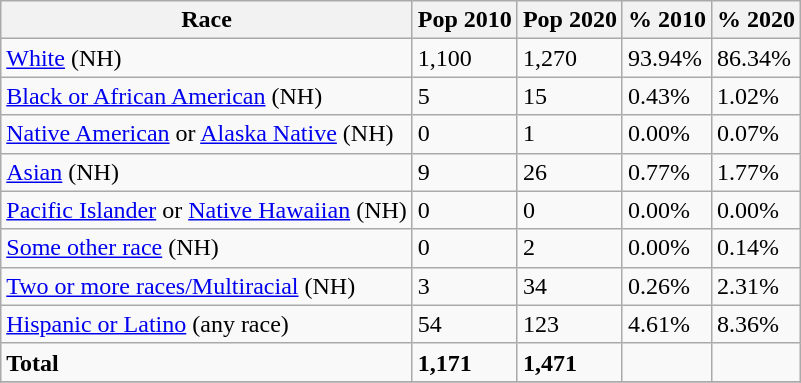<table class="wikitable">
<tr>
<th>Race</th>
<th>Pop 2010</th>
<th>Pop 2020</th>
<th>% 2010</th>
<th>% 2020</th>
</tr>
<tr>
<td><a href='#'>White</a> (NH)</td>
<td>1,100</td>
<td>1,270</td>
<td>93.94%</td>
<td>86.34%</td>
</tr>
<tr>
<td><a href='#'>Black or African American</a> (NH)</td>
<td>5</td>
<td>15</td>
<td>0.43%</td>
<td>1.02%</td>
</tr>
<tr>
<td><a href='#'>Native American</a> or <a href='#'>Alaska Native</a> (NH)</td>
<td>0</td>
<td>1</td>
<td>0.00%</td>
<td>0.07%</td>
</tr>
<tr>
<td><a href='#'>Asian</a> (NH)</td>
<td>9</td>
<td>26</td>
<td>0.77%</td>
<td>1.77%</td>
</tr>
<tr>
<td><a href='#'>Pacific Islander</a> or <a href='#'>Native Hawaiian</a> (NH)</td>
<td>0</td>
<td>0</td>
<td>0.00%</td>
<td>0.00%</td>
</tr>
<tr>
<td><a href='#'>Some other race</a> (NH)</td>
<td>0</td>
<td>2</td>
<td>0.00%</td>
<td>0.14%</td>
</tr>
<tr>
<td><a href='#'>Two or more races/Multiracial</a> (NH)</td>
<td>3</td>
<td>34</td>
<td>0.26%</td>
<td>2.31%</td>
</tr>
<tr>
<td><a href='#'>Hispanic or Latino</a> (any race)</td>
<td>54</td>
<td>123</td>
<td>4.61%</td>
<td>8.36%</td>
</tr>
<tr>
<td><strong>Total</strong></td>
<td><strong>1,171</strong></td>
<td><strong>1,471</strong></td>
<td></td>
<td></td>
</tr>
<tr>
</tr>
</table>
